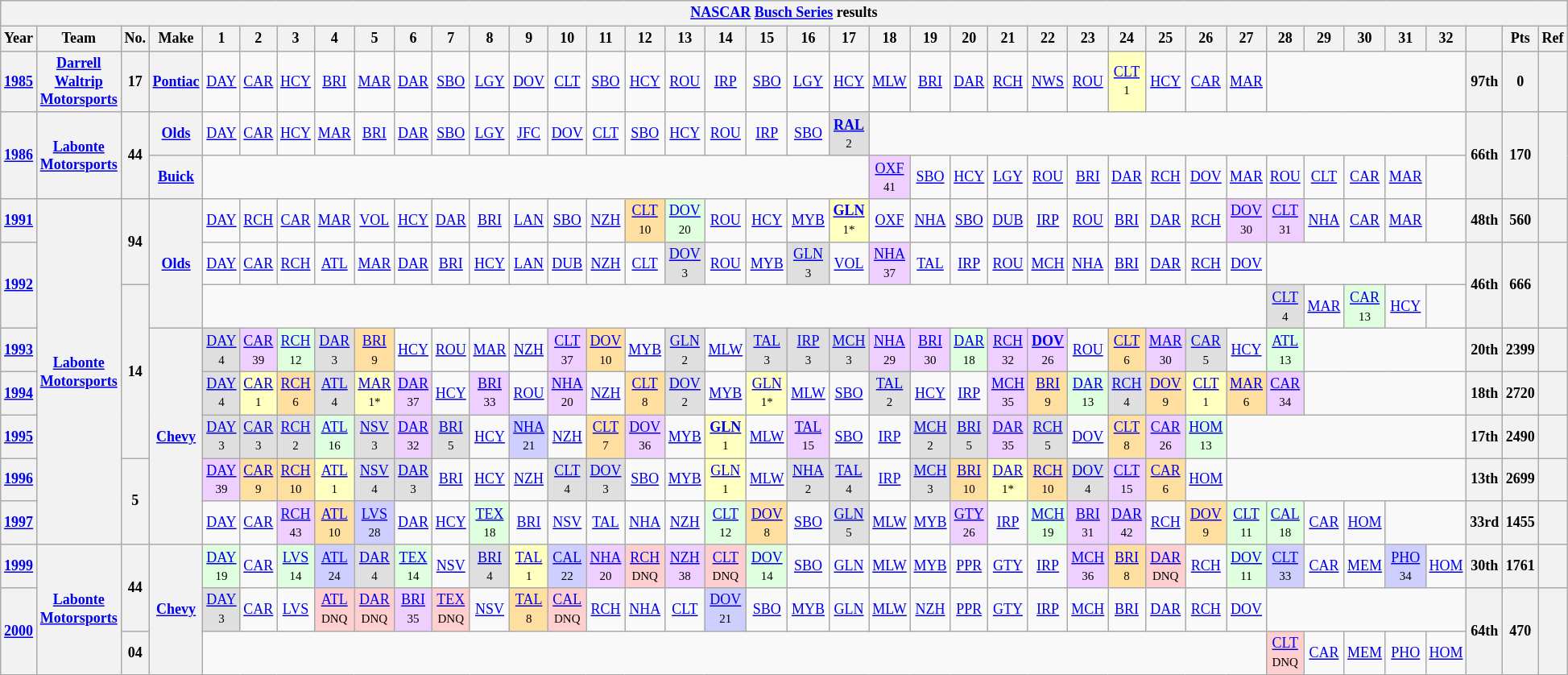<table class="wikitable" style="text-align:center; font-size:75%">
<tr>
<th colspan=45><a href='#'>NASCAR</a> <a href='#'>Busch Series</a> results</th>
</tr>
<tr>
<th>Year</th>
<th>Team</th>
<th>No.</th>
<th>Make</th>
<th>1</th>
<th>2</th>
<th>3</th>
<th>4</th>
<th>5</th>
<th>6</th>
<th>7</th>
<th>8</th>
<th>9</th>
<th>10</th>
<th>11</th>
<th>12</th>
<th>13</th>
<th>14</th>
<th>15</th>
<th>16</th>
<th>17</th>
<th>18</th>
<th>19</th>
<th>20</th>
<th>21</th>
<th>22</th>
<th>23</th>
<th>24</th>
<th>25</th>
<th>26</th>
<th>27</th>
<th>28</th>
<th>29</th>
<th>30</th>
<th>31</th>
<th>32</th>
<th></th>
<th>Pts</th>
<th>Ref</th>
</tr>
<tr>
<th><a href='#'>1985</a></th>
<th><a href='#'>Darrell Waltrip Motorsports</a></th>
<th>17</th>
<th><a href='#'>Pontiac</a></th>
<td><a href='#'>DAY</a></td>
<td><a href='#'>CAR</a></td>
<td><a href='#'>HCY</a></td>
<td><a href='#'>BRI</a></td>
<td><a href='#'>MAR</a></td>
<td><a href='#'>DAR</a></td>
<td><a href='#'>SBO</a></td>
<td><a href='#'>LGY</a></td>
<td><a href='#'>DOV</a></td>
<td><a href='#'>CLT</a></td>
<td><a href='#'>SBO</a></td>
<td><a href='#'>HCY</a></td>
<td><a href='#'>ROU</a></td>
<td><a href='#'>IRP</a></td>
<td><a href='#'>SBO</a></td>
<td><a href='#'>LGY</a></td>
<td><a href='#'>HCY</a></td>
<td><a href='#'>MLW</a></td>
<td><a href='#'>BRI</a></td>
<td><a href='#'>DAR</a></td>
<td><a href='#'>RCH</a></td>
<td><a href='#'>NWS</a></td>
<td><a href='#'>ROU</a></td>
<td style="background:#FFFFBF;"><a href='#'>CLT</a><br><small>1</small></td>
<td><a href='#'>HCY</a></td>
<td><a href='#'>CAR</a></td>
<td><a href='#'>MAR</a></td>
<td colspan=5></td>
<th>97th</th>
<th>0</th>
<th></th>
</tr>
<tr>
<th rowspan=2><a href='#'>1986</a></th>
<th rowspan=2><a href='#'>Labonte Motorsports</a></th>
<th rowspan=2>44</th>
<th><a href='#'>Olds</a></th>
<td><a href='#'>DAY</a></td>
<td><a href='#'>CAR</a></td>
<td><a href='#'>HCY</a></td>
<td><a href='#'>MAR</a></td>
<td><a href='#'>BRI</a></td>
<td><a href='#'>DAR</a></td>
<td><a href='#'>SBO</a></td>
<td><a href='#'>LGY</a></td>
<td><a href='#'>JFC</a></td>
<td><a href='#'>DOV</a></td>
<td><a href='#'>CLT</a></td>
<td><a href='#'>SBO</a></td>
<td><a href='#'>HCY</a></td>
<td><a href='#'>ROU</a></td>
<td><a href='#'>IRP</a></td>
<td><a href='#'>SBO</a></td>
<td style="background:#DFDFDF;"><strong><a href='#'>RAL</a></strong><br><small>2</small></td>
<td colspan=15></td>
<th rowspan=2>66th</th>
<th rowspan=2>170</th>
<th rowspan=2></th>
</tr>
<tr>
<th><a href='#'>Buick</a></th>
<td colspan=17></td>
<td style="background:#EFCFFF;"><a href='#'>OXF</a><br><small>41</small></td>
<td><a href='#'>SBO</a></td>
<td><a href='#'>HCY</a></td>
<td><a href='#'>LGY</a></td>
<td><a href='#'>ROU</a></td>
<td><a href='#'>BRI</a></td>
<td><a href='#'>DAR</a></td>
<td><a href='#'>RCH</a></td>
<td><a href='#'>DOV</a></td>
<td><a href='#'>MAR</a></td>
<td><a href='#'>ROU</a></td>
<td><a href='#'>CLT</a></td>
<td><a href='#'>CAR</a></td>
<td><a href='#'>MAR</a></td>
<td></td>
</tr>
<tr>
<th><a href='#'>1991</a></th>
<th rowspan=8><a href='#'>Labonte Motorsports</a></th>
<th rowspan=2>94</th>
<th rowspan=3><a href='#'>Olds</a></th>
<td><a href='#'>DAY</a></td>
<td><a href='#'>RCH</a></td>
<td><a href='#'>CAR</a></td>
<td><a href='#'>MAR</a></td>
<td><a href='#'>VOL</a></td>
<td><a href='#'>HCY</a></td>
<td><a href='#'>DAR</a></td>
<td><a href='#'>BRI</a></td>
<td><a href='#'>LAN</a></td>
<td><a href='#'>SBO</a></td>
<td><a href='#'>NZH</a></td>
<td style="background:#FFDF9F;"><a href='#'>CLT</a><br><small>10</small></td>
<td style="background:#DFFFDF;"><a href='#'>DOV</a><br><small>20</small></td>
<td><a href='#'>ROU</a></td>
<td><a href='#'>HCY</a></td>
<td><a href='#'>MYB</a></td>
<td style="background:#FFFFBF;"><strong><a href='#'>GLN</a></strong><br><small>1*</small></td>
<td><a href='#'>OXF</a></td>
<td><a href='#'>NHA</a></td>
<td><a href='#'>SBO</a></td>
<td><a href='#'>DUB</a></td>
<td><a href='#'>IRP</a></td>
<td><a href='#'>ROU</a></td>
<td><a href='#'>BRI</a></td>
<td><a href='#'>DAR</a></td>
<td><a href='#'>RCH</a></td>
<td style="background:#EFCFFF;"><a href='#'>DOV</a><br><small>30</small></td>
<td style="background:#EFCFFF;"><a href='#'>CLT</a><br><small>31</small></td>
<td><a href='#'>NHA</a></td>
<td><a href='#'>CAR</a></td>
<td><a href='#'>MAR</a></td>
<td></td>
<th>48th</th>
<th>560</th>
<th></th>
</tr>
<tr>
<th rowspan=2><a href='#'>1992</a></th>
<td><a href='#'>DAY</a></td>
<td><a href='#'>CAR</a></td>
<td><a href='#'>RCH</a></td>
<td><a href='#'>ATL</a></td>
<td><a href='#'>MAR</a></td>
<td><a href='#'>DAR</a></td>
<td><a href='#'>BRI</a></td>
<td><a href='#'>HCY</a></td>
<td><a href='#'>LAN</a></td>
<td><a href='#'>DUB</a></td>
<td><a href='#'>NZH</a></td>
<td><a href='#'>CLT</a></td>
<td style="background:#DFDFDF;"><a href='#'>DOV</a><br><small>3</small></td>
<td><a href='#'>ROU</a></td>
<td><a href='#'>MYB</a></td>
<td style="background:#DFDFDF;"><a href='#'>GLN</a><br><small>3</small></td>
<td><a href='#'>VOL</a></td>
<td style="background:#EFCFFF;"><a href='#'>NHA</a><br><small>37</small></td>
<td><a href='#'>TAL</a></td>
<td><a href='#'>IRP</a></td>
<td><a href='#'>ROU</a></td>
<td><a href='#'>MCH</a></td>
<td><a href='#'>NHA</a></td>
<td><a href='#'>BRI</a></td>
<td><a href='#'>DAR</a></td>
<td><a href='#'>RCH</a></td>
<td><a href='#'>DOV</a></td>
<td colspan=5></td>
<th rowspan=2>46th</th>
<th rowspan=2>666</th>
<th rowspan=2></th>
</tr>
<tr>
<th rowspan=4>14</th>
<td colspan=27></td>
<td style="background:#DFDFDF;"><a href='#'>CLT</a><br><small>4</small></td>
<td><a href='#'>MAR</a></td>
<td style="background:#DFFFDF;"><a href='#'>CAR</a><br><small>13</small></td>
<td><a href='#'>HCY</a></td>
<td></td>
</tr>
<tr>
<th><a href='#'>1993</a></th>
<th rowspan=5><a href='#'>Chevy</a></th>
<td style="background:#DFDFDF;"><a href='#'>DAY</a><br><small>4</small></td>
<td style="background:#EFCFFF;"><a href='#'>CAR</a><br><small>39</small></td>
<td style="background:#DFFFDF;"><a href='#'>RCH</a><br><small>12</small></td>
<td style="background:#DFDFDF;"><a href='#'>DAR</a><br><small>3</small></td>
<td style="background:#FFDF9F;"><a href='#'>BRI</a><br><small>9</small></td>
<td><a href='#'>HCY</a></td>
<td><a href='#'>ROU</a></td>
<td><a href='#'>MAR</a></td>
<td><a href='#'>NZH</a></td>
<td style="background:#EFCFFF;"><a href='#'>CLT</a><br><small>37</small></td>
<td style="background:#FFDF9F;"><a href='#'>DOV</a><br><small>10</small></td>
<td><a href='#'>MYB</a></td>
<td style="background:#DFDFDF;"><a href='#'>GLN</a><br><small>2</small></td>
<td><a href='#'>MLW</a></td>
<td style="background:#DFDFDF;"><a href='#'>TAL</a><br><small>3</small></td>
<td style="background:#DFDFDF;"><a href='#'>IRP</a><br><small>3</small></td>
<td style="background:#DFDFDF;"><a href='#'>MCH</a><br><small>3</small></td>
<td style="background:#EFCFFF;"><a href='#'>NHA</a><br><small>29</small></td>
<td style="background:#EFCFFF;"><a href='#'>BRI</a><br><small>30</small></td>
<td style="background:#DFFFDF;"><a href='#'>DAR</a><br><small>18</small></td>
<td style="background:#EFCFFF;"><a href='#'>RCH</a><br><small>32</small></td>
<td style="background:#EFCFFF;"><strong><a href='#'>DOV</a></strong><br><small>26</small></td>
<td><a href='#'>ROU</a></td>
<td style="background:#FFDF9F;"><a href='#'>CLT</a><br><small>6</small></td>
<td style="background:#EFCFFF;"><a href='#'>MAR</a><br><small>30</small></td>
<td style="background:#DFDFDF;"><a href='#'>CAR</a><br><small>5</small></td>
<td><a href='#'>HCY</a></td>
<td style="background:#DFFFDF;"><a href='#'>ATL</a><br><small>13</small></td>
<td colspan=4></td>
<th>20th</th>
<th>2399</th>
<th></th>
</tr>
<tr>
<th><a href='#'>1994</a></th>
<td style="background:#DFDFDF;"><a href='#'>DAY</a><br><small>4</small></td>
<td style="background:#FFFFBF;"><a href='#'>CAR</a><br><small>1</small></td>
<td style="background:#FFDF9F;"><a href='#'>RCH</a><br><small>6</small></td>
<td style="background:#DFDFDF;"><a href='#'>ATL</a><br><small>4</small></td>
<td style="background:#FFFFBF;"><a href='#'>MAR</a><br><small>1*</small></td>
<td style="background:#EFCFFF;"><a href='#'>DAR</a><br><small>37</small></td>
<td><a href='#'>HCY</a></td>
<td style="background:#EFCFFF;"><a href='#'>BRI</a><br><small>33</small></td>
<td><a href='#'>ROU</a></td>
<td style="background:#EFCFFF;"><a href='#'>NHA</a><br><small>20</small></td>
<td><a href='#'>NZH</a></td>
<td style="background:#FFDF9F;"><a href='#'>CLT</a><br><small>8</small></td>
<td style="background:#DFDFDF;"><a href='#'>DOV</a><br><small>2</small></td>
<td><a href='#'>MYB</a></td>
<td style="background:#FFFFBF;"><a href='#'>GLN</a><br><small>1*</small></td>
<td><a href='#'>MLW</a></td>
<td><a href='#'>SBO</a></td>
<td style="background:#DFDFDF;"><a href='#'>TAL</a><br><small>2</small></td>
<td><a href='#'>HCY</a></td>
<td><a href='#'>IRP</a></td>
<td style="background:#EFCFFF;"><a href='#'>MCH</a><br><small>35</small></td>
<td style="background:#FFDF9F;"><a href='#'>BRI</a><br><small>9</small></td>
<td style="background:#DFFFDF;"><a href='#'>DAR</a><br><small>13</small></td>
<td style="background:#DFDFDF;"><a href='#'>RCH</a><br><small>4</small></td>
<td style="background:#FFDF9F;"><a href='#'>DOV</a><br><small>9</small></td>
<td style="background:#FFFFBF;"><a href='#'>CLT</a><br><small>1</small></td>
<td style="background:#FFDF9F;"><a href='#'>MAR</a><br><small>6</small></td>
<td style="background:#EFCFFF;"><a href='#'>CAR</a><br><small>34</small></td>
<td colspan=4></td>
<th>18th</th>
<th>2720</th>
<th></th>
</tr>
<tr>
<th><a href='#'>1995</a></th>
<td style="background:#DFDFDF;"><a href='#'>DAY</a><br><small>3</small></td>
<td style="background:#DFDFDF;"><a href='#'>CAR</a><br><small>3</small></td>
<td style="background:#DFDFDF;"><a href='#'>RCH</a><br><small>2</small></td>
<td style="background:#DFFFDF;"><a href='#'>ATL</a><br><small>16</small></td>
<td style="background:#DFDFDF;"><a href='#'>NSV</a><br><small>3</small></td>
<td style="background:#EFCFFF;"><a href='#'>DAR</a><br><small>32</small></td>
<td style="background:#DFDFDF;"><a href='#'>BRI</a><br><small>5</small></td>
<td><a href='#'>HCY</a></td>
<td style="background:#CFCFFF;"><a href='#'>NHA</a><br><small>21</small></td>
<td><a href='#'>NZH</a></td>
<td style="background:#FFDF9F;"><a href='#'>CLT</a><br><small>7</small></td>
<td style="background:#EFCFFF;"><a href='#'>DOV</a><br><small>36</small></td>
<td><a href='#'>MYB</a></td>
<td style="background:#FFFFBF;"><strong><a href='#'>GLN</a></strong><br><small>1</small></td>
<td><a href='#'>MLW</a></td>
<td style="background:#EFCFFF;"><a href='#'>TAL</a><br><small>15</small></td>
<td><a href='#'>SBO</a></td>
<td><a href='#'>IRP</a></td>
<td style="background:#DFDFDF;"><a href='#'>MCH</a><br><small>2</small></td>
<td style="background:#DFDFDF;"><a href='#'>BRI</a><br><small>5</small></td>
<td style="background:#EFCFFF;"><a href='#'>DAR</a><br><small>35</small></td>
<td style="background:#DFDFDF;"><a href='#'>RCH</a><br><small>5</small></td>
<td><a href='#'>DOV</a></td>
<td style="background:#FFDF9F;"><a href='#'>CLT</a><br><small>8</small></td>
<td style="background:#EFCFFF;"><a href='#'>CAR</a><br><small>26</small></td>
<td style="background:#DFFFDF;"><a href='#'>HOM</a><br><small>13</small></td>
<td colspan=6></td>
<th>17th</th>
<th>2490</th>
<th></th>
</tr>
<tr>
<th><a href='#'>1996</a></th>
<th rowspan=2>5</th>
<td style="background:#EFCFFF;"><a href='#'>DAY</a><br><small>39</small></td>
<td style="background:#FFDF9F;"><a href='#'>CAR</a><br><small>9</small></td>
<td style="background:#FFDF9F;"><a href='#'>RCH</a><br><small>10</small></td>
<td style="background:#FFFFBF;"><a href='#'>ATL</a><br><small>1</small></td>
<td style="background:#DFDFDF;"><a href='#'>NSV</a><br><small>4</small></td>
<td style="background:#DFDFDF;"><a href='#'>DAR</a><br><small>3</small></td>
<td><a href='#'>BRI</a></td>
<td><a href='#'>HCY</a></td>
<td><a href='#'>NZH</a></td>
<td style="background:#DFDFDF;"><a href='#'>CLT</a><br><small>4</small></td>
<td style="background:#DFDFDF;"><a href='#'>DOV</a><br><small>3</small></td>
<td><a href='#'>SBO</a></td>
<td><a href='#'>MYB</a></td>
<td style="background:#FFFFBF;"><a href='#'>GLN</a><br><small>1</small></td>
<td><a href='#'>MLW</a></td>
<td style="background:#DFDFDF;"><a href='#'>NHA</a><br><small>2</small></td>
<td style="background:#DFDFDF;"><a href='#'>TAL</a><br><small>4</small></td>
<td><a href='#'>IRP</a></td>
<td style="background:#DFDFDF;"><a href='#'>MCH</a><br><small>3</small></td>
<td style="background:#FFDF9F;"><a href='#'>BRI</a><br><small>10</small></td>
<td style="background:#FFFFBF;"><a href='#'>DAR</a><br><small>1*</small></td>
<td style="background:#FFDF9F;"><a href='#'>RCH</a><br><small>10</small></td>
<td style="background:#DFDFDF;"><a href='#'>DOV</a><br><small>4</small></td>
<td style="background:#EFCFFF;"><a href='#'>CLT</a><br><small>15</small></td>
<td style="background:#FFDF9F;"><a href='#'>CAR</a><br><small>6</small></td>
<td><a href='#'>HOM</a></td>
<td colspan=6></td>
<th>13th</th>
<th>2699</th>
<th></th>
</tr>
<tr>
<th><a href='#'>1997</a></th>
<td><a href='#'>DAY</a></td>
<td><a href='#'>CAR</a></td>
<td style="background:#EFCFFF;"><a href='#'>RCH</a><br><small>43</small></td>
<td style="background:#FFDF9F;"><a href='#'>ATL</a><br><small>10</small></td>
<td style="background:#CFCFFF;"><a href='#'>LVS</a><br><small>28</small></td>
<td><a href='#'>DAR</a></td>
<td><a href='#'>HCY</a></td>
<td style="background:#DFFFDF;"><a href='#'>TEX</a><br><small>18</small></td>
<td><a href='#'>BRI</a></td>
<td><a href='#'>NSV</a></td>
<td><a href='#'>TAL</a></td>
<td><a href='#'>NHA</a></td>
<td><a href='#'>NZH</a></td>
<td style="background:#DFFFDF;"><a href='#'>CLT</a><br><small>12</small></td>
<td style="background:#FFDF9F;"><a href='#'>DOV</a><br><small>8</small></td>
<td><a href='#'>SBO</a></td>
<td style="background:#DFDFDF;"><a href='#'>GLN</a><br><small>5</small></td>
<td><a href='#'>MLW</a></td>
<td><a href='#'>MYB</a></td>
<td style="background:#EFCFFF;"><a href='#'>GTY</a><br><small>26</small></td>
<td><a href='#'>IRP</a></td>
<td style="background:#DFFFDF;"><a href='#'>MCH</a><br><small>19</small></td>
<td style="background:#EFCFFF;"><a href='#'>BRI</a><br><small>31</small></td>
<td style="background:#EFCFFF;"><a href='#'>DAR</a><br><small>42</small></td>
<td><a href='#'>RCH</a></td>
<td style="background:#FFDF9F;"><a href='#'>DOV</a><br><small>9</small></td>
<td style="background:#DFFFDF;"><a href='#'>CLT</a><br><small>11</small></td>
<td style="background:#DFFFDF;"><a href='#'>CAL</a><br><small>18</small></td>
<td><a href='#'>CAR</a></td>
<td><a href='#'>HOM</a></td>
<td colspan=2></td>
<th>33rd</th>
<th>1455</th>
<th></th>
</tr>
<tr>
<th><a href='#'>1999</a></th>
<th rowspan=3><a href='#'>Labonte Motorsports</a></th>
<th rowspan=2>44</th>
<th rowspan=3><a href='#'>Chevy</a></th>
<td style="background:#DFFFDF;"><a href='#'>DAY</a><br><small>19</small></td>
<td><a href='#'>CAR</a></td>
<td style="background:#DFFFDF;"><a href='#'>LVS</a><br><small>14</small></td>
<td style="background:#CFCFFF;"><a href='#'>ATL</a><br><small>24</small></td>
<td style="background:#DFDFDF;"><a href='#'>DAR</a><br><small>4</small></td>
<td style="background:#DFFFDF;"><a href='#'>TEX</a><br><small>14</small></td>
<td><a href='#'>NSV</a></td>
<td style="background:#DFDFDF;"><a href='#'>BRI</a><br><small>4</small></td>
<td style="background:#FFFFBF;"><a href='#'>TAL</a><br><small>1</small></td>
<td style="background:#CFCFFF;"><a href='#'>CAL</a><br><small>22</small></td>
<td style="background:#EFCFFF;"><a href='#'>NHA</a><br><small>20</small></td>
<td style="background:#FFCFCF;"><a href='#'>RCH</a><br><small>DNQ</small></td>
<td style="background:#EFCFFF;"><a href='#'>NZH</a><br><small>38</small></td>
<td style="background:#FFCFCF;"><a href='#'>CLT</a><br><small>DNQ</small></td>
<td style="background:#DFFFDF;"><a href='#'>DOV</a><br><small>14</small></td>
<td><a href='#'>SBO</a></td>
<td><a href='#'>GLN</a></td>
<td><a href='#'>MLW</a></td>
<td><a href='#'>MYB</a></td>
<td><a href='#'>PPR</a></td>
<td><a href='#'>GTY</a></td>
<td><a href='#'>IRP</a></td>
<td style="background:#EFCFFF;"><a href='#'>MCH</a><br><small>36</small></td>
<td style="background:#FFDF9F;"><a href='#'>BRI</a><br><small>8</small></td>
<td style="background:#FFCFCF;"><a href='#'>DAR</a><br><small>DNQ</small></td>
<td><a href='#'>RCH</a></td>
<td style="background:#DFFFDF;"><a href='#'>DOV</a><br><small>11</small></td>
<td style="background:#CFCFFF;"><a href='#'>CLT</a><br><small>33</small></td>
<td><a href='#'>CAR</a></td>
<td><a href='#'>MEM</a></td>
<td style="background:#CFCFFF;"><a href='#'>PHO</a><br><small>34</small></td>
<td><a href='#'>HOM</a></td>
<th>30th</th>
<th>1761</th>
<th></th>
</tr>
<tr>
<th rowspan=2><a href='#'>2000</a></th>
<td style="background:#DFDFDF;"><a href='#'>DAY</a><br><small>3</small></td>
<td><a href='#'>CAR</a></td>
<td><a href='#'>LVS</a></td>
<td style="background:#FFCFCF;"><a href='#'>ATL</a><br><small>DNQ</small></td>
<td style="background:#FFCFCF;"><a href='#'>DAR</a><br><small>DNQ</small></td>
<td style="background:#EFCFFF;"><a href='#'>BRI</a><br><small>35</small></td>
<td style="background:#FFCFCF;"><a href='#'>TEX</a><br><small>DNQ</small></td>
<td><a href='#'>NSV</a></td>
<td style="background:#FFDF9F;"><a href='#'>TAL</a><br><small>8</small></td>
<td style="background:#FFCFCF;"><a href='#'>CAL</a><br><small>DNQ</small></td>
<td><a href='#'>RCH</a></td>
<td><a href='#'>NHA</a></td>
<td><a href='#'>CLT</a></td>
<td style="background:#CFCFFF;"><a href='#'>DOV</a><br><small>21</small></td>
<td><a href='#'>SBO</a></td>
<td><a href='#'>MYB</a></td>
<td><a href='#'>GLN</a></td>
<td><a href='#'>MLW</a></td>
<td><a href='#'>NZH</a></td>
<td><a href='#'>PPR</a></td>
<td><a href='#'>GTY</a></td>
<td><a href='#'>IRP</a></td>
<td><a href='#'>MCH</a></td>
<td><a href='#'>BRI</a></td>
<td><a href='#'>DAR</a></td>
<td><a href='#'>RCH</a></td>
<td><a href='#'>DOV</a></td>
<td colspan=5></td>
<th rowspan=2>64th</th>
<th rowspan=2>470</th>
<th rowspan=2></th>
</tr>
<tr>
<th>04</th>
<td colspan=27></td>
<td style="background:#FFCFCF;"><a href='#'>CLT</a><br><small>DNQ</small></td>
<td><a href='#'>CAR</a></td>
<td><a href='#'>MEM</a></td>
<td><a href='#'>PHO</a></td>
<td><a href='#'>HOM</a></td>
</tr>
</table>
